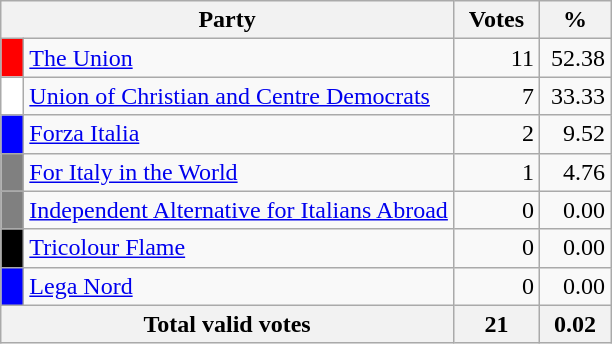<table class="wikitable">
<tr>
<th colspan="2" style="width: 130px">Party</th>
<th style="width: 50px">Votes</th>
<th style="width: 40px">%</th>
</tr>
<tr>
<td style="background-color:red">  </td>
<td style="text-align: left"><a href='#'>The Union</a></td>
<td style="text-align: right">11</td>
<td style="text-align: right">52.38</td>
</tr>
<tr>
<td style="background-color:white">  </td>
<td style="text-align: left"><a href='#'>Union of Christian and Centre Democrats</a></td>
<td align="right">7</td>
<td align="right">33.33</td>
</tr>
<tr>
<td style="background-color:blue">  </td>
<td style="text-align: left"><a href='#'>Forza Italia</a></td>
<td style="text-align: right">2</td>
<td style="text-align: right">9.52</td>
</tr>
<tr>
<td style="background-color:grey">  </td>
<td style="text-align: left"><a href='#'>For Italy in the World</a></td>
<td align="right">1</td>
<td align="right">4.76</td>
</tr>
<tr>
<td style="background-color:grey">  </td>
<td style="text-align: left"><a href='#'>Independent Alternative for Italians Abroad</a></td>
<td align="right">0</td>
<td align="right">0.00</td>
</tr>
<tr>
<td style="background-color:black">  </td>
<td style="text-align: left"><a href='#'>Tricolour Flame</a></td>
<td align="right">0</td>
<td align="right">0.00</td>
</tr>
<tr>
<td style="background-color:blue">  </td>
<td style="text-align: left"><a href='#'>Lega Nord</a></td>
<td align="right">0</td>
<td align="right">0.00</td>
</tr>
<tr bgcolor="white">
<th align="right" colspan=2>Total valid votes</th>
<th align="right">21</th>
<th align="right">0.02</th>
</tr>
</table>
